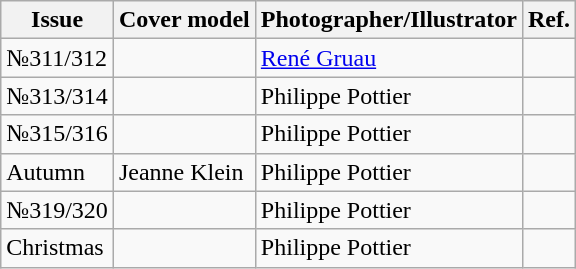<table class="wikitable">
<tr>
<th>Issue</th>
<th>Cover model</th>
<th>Photographer/Illustrator</th>
<th>Ref.</th>
</tr>
<tr>
<td>№311/312</td>
<td></td>
<td><a href='#'>René Gruau</a></td>
<td></td>
</tr>
<tr>
<td>№313/314</td>
<td></td>
<td>Philippe Pottier</td>
<td></td>
</tr>
<tr>
<td>№315/316</td>
<td></td>
<td>Philippe Pottier</td>
<td></td>
</tr>
<tr>
<td>Autumn</td>
<td>Jeanne Klein</td>
<td>Philippe Pottier</td>
<td></td>
</tr>
<tr>
<td>№319/320</td>
<td></td>
<td>Philippe Pottier</td>
<td></td>
</tr>
<tr>
<td>Christmas</td>
<td></td>
<td>Philippe Pottier</td>
<td></td>
</tr>
</table>
